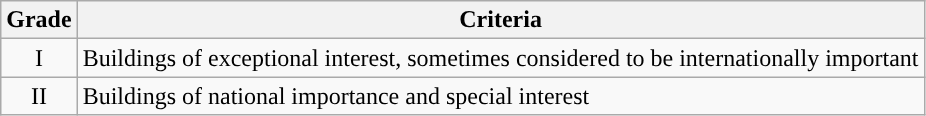<table class="wikitable">
<tr>
<th>Grade</th>
<th>Criteria</th>
</tr>
<tr>
<td align="center" >I</td>
<td>Buildings of exceptional interest, sometimes considered to be internationally important</td>
</tr>
<tr>
<td align="center" >II</td>
<td>Buildings of national importance and special interest</td>
</tr>
</table>
